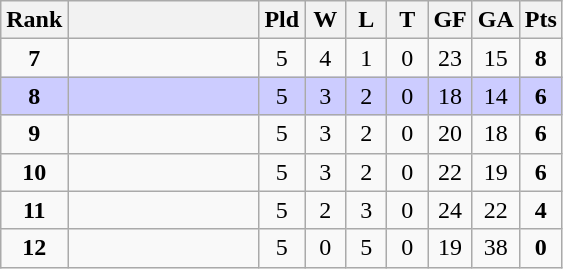<table class="wikitable">
<tr>
<th bgcolor="#efefef" width="20">Rank</th>
<th bgcolor="#efefef" width="120"></th>
<th bgcolor="#efefef" width="20">Pld</th>
<th bgcolor="#efefef" width="20">W</th>
<th bgcolor="#efefef" width="20">L</th>
<th bgcolor="#efefef" width="20">T</th>
<th bgcolor="#efefef" width="20">GF</th>
<th bgcolor="#efefef" width="20">GA</th>
<th bgcolor="#efefef" width="20">Pts</th>
</tr>
<tr align=center>
<td><strong>7</strong></td>
<td align=left></td>
<td>5</td>
<td>4</td>
<td>1</td>
<td>0</td>
<td>23</td>
<td>15</td>
<td><strong>8</strong></td>
</tr>
<tr align=center bgcolor="ccccff">
<td><strong>8</strong></td>
<td align=left></td>
<td>5</td>
<td>3</td>
<td>2</td>
<td>0</td>
<td>18</td>
<td>14</td>
<td><strong>6</strong></td>
</tr>
<tr align=center>
<td><strong>9</strong></td>
<td align=left></td>
<td>5</td>
<td>3</td>
<td>2</td>
<td>0</td>
<td>20</td>
<td>18</td>
<td><strong>6</strong></td>
</tr>
<tr align=center>
<td><strong>10</strong></td>
<td align=left></td>
<td>5</td>
<td>3</td>
<td>2</td>
<td>0</td>
<td>22</td>
<td>19</td>
<td><strong>6</strong></td>
</tr>
<tr align=center>
<td><strong>11</strong></td>
<td align=left></td>
<td>5</td>
<td>2</td>
<td>3</td>
<td>0</td>
<td>24</td>
<td>22</td>
<td><strong>4</strong></td>
</tr>
<tr align=center>
<td><strong>12</strong></td>
<td align=left></td>
<td>5</td>
<td>0</td>
<td>5</td>
<td>0</td>
<td>19</td>
<td>38</td>
<td><strong>0</strong></td>
</tr>
</table>
